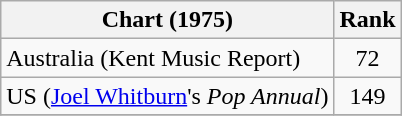<table class="wikitable">
<tr>
<th align="left">Chart (1975)</th>
<th style="text-align:center;">Rank</th>
</tr>
<tr>
<td>Australia (Kent Music Report)</td>
<td style="text-align:center;">72</td>
</tr>
<tr>
<td>US (<a href='#'>Joel Whitburn</a>'s <em>Pop Annual</em>)</td>
<td style="text-align:center;">149</td>
</tr>
<tr>
</tr>
</table>
